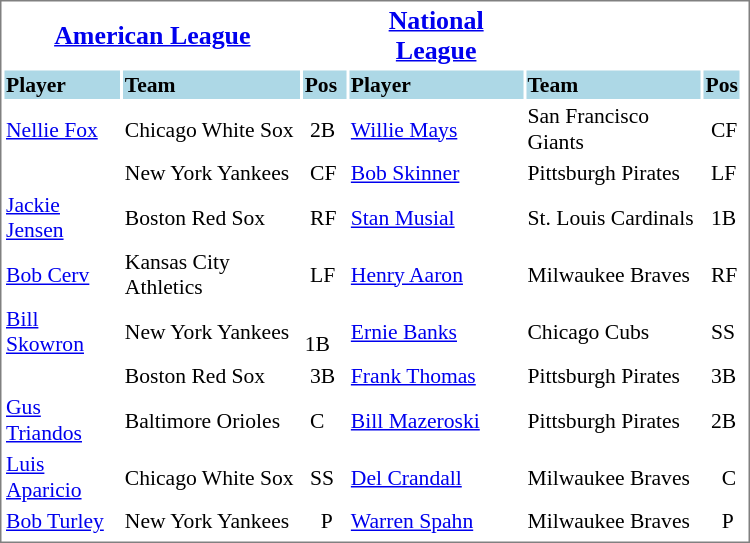<table cellpadding="1" width="500px" style="font-size: 90%; border: 1px solid gray;">
<tr align="center" style="font-size: larger;">
<td colspan=2><strong><a href='#'>American League</a></strong></td>
<td></td>
<td><strong><a href='#'>National League</a></strong></td>
</tr>
<tr style="background:lightblue;">
<td><strong>Player</strong></td>
<td><strong>Team</strong></td>
<td><strong>Pos</strong></td>
<td><strong>Player</strong></td>
<td><strong>Team</strong></td>
<td><strong>Pos</strong></td>
</tr>
<tr>
<td><a href='#'>Nellie Fox</a></td>
<td>Chicago White Sox</td>
<td> 2B</td>
<td><a href='#'>Willie Mays</a></td>
<td>San Francisco Giants</td>
<td> CF</td>
</tr>
<tr>
<td></td>
<td>New York Yankees</td>
<td> CF</td>
<td><a href='#'>Bob Skinner</a></td>
<td>Pittsburgh Pirates</td>
<td> LF</td>
</tr>
<tr>
<td><a href='#'>Jackie Jensen</a></td>
<td>Boston Red Sox</td>
<td> RF</td>
<td><a href='#'>Stan Musial</a></td>
<td>St. Louis Cardinals</td>
<td> 1B</td>
</tr>
<tr>
<td><a href='#'>Bob Cerv</a></td>
<td>Kansas City Athletics</td>
<td> LF</td>
<td><a href='#'>Henry Aaron</a></td>
<td>Milwaukee Braves</td>
<td> RF</td>
</tr>
<tr>
<td><a href='#'>Bill Skowron</a></td>
<td>New York Yankees</td>
<td>   1B</td>
<td><a href='#'>Ernie Banks</a></td>
<td>Chicago Cubs</td>
<td> SS</td>
</tr>
<tr>
<td></td>
<td>Boston Red Sox</td>
<td> 3B</td>
<td><a href='#'>Frank Thomas</a></td>
<td>Pittsburgh Pirates</td>
<td> 3B</td>
</tr>
<tr>
<td><a href='#'>Gus Triandos</a></td>
<td>Baltimore Orioles</td>
<td> C</td>
<td><a href='#'>Bill Mazeroski</a></td>
<td>Pittsburgh Pirates</td>
<td> 2B</td>
</tr>
<tr>
<td><a href='#'>Luis Aparicio</a></td>
<td>Chicago White Sox</td>
<td> SS</td>
<td><a href='#'>Del Crandall</a></td>
<td>Milwaukee Braves</td>
<td>   C</td>
<td></td>
</tr>
<tr>
<td><a href='#'>Bob Turley</a></td>
<td>New York Yankees</td>
<td>   P</td>
<td><a href='#'>Warren Spahn</a></td>
<td>Milwaukee Braves</td>
<td>   P</td>
</tr>
<tr>
</tr>
</table>
